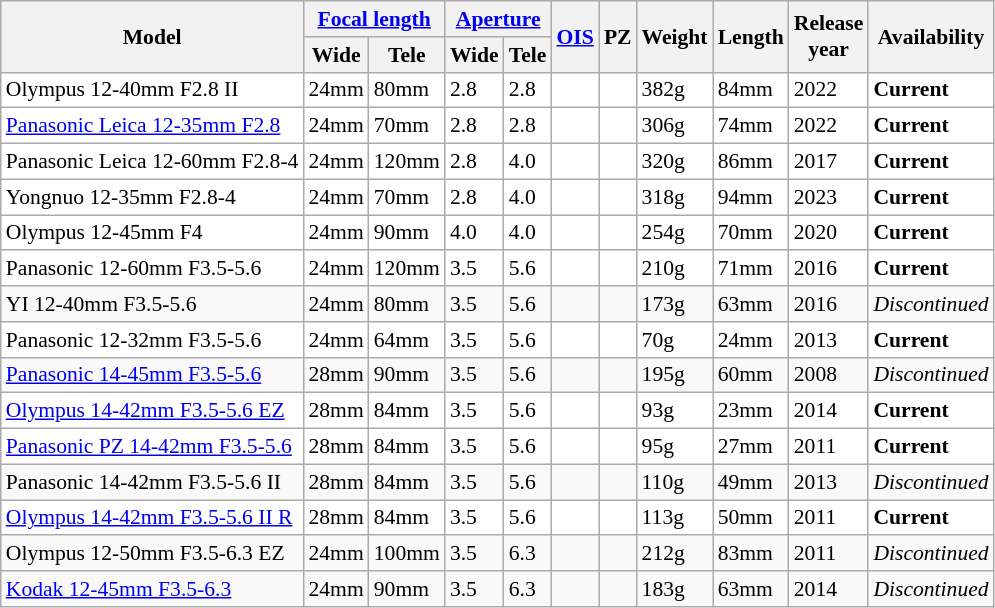<table class="wikitable sortable col3right col4right col5right col7right col8right" style="font-size:90%;white-space:nowrap">
<tr>
<th rowspan=2>Model</th>
<th colspan=2><a href='#'>Focal length</a></th>
<th colspan=2><a href='#'>Aperture</a></th>
<th rowspan=2><a href='#'>OIS</a></th>
<th rowspan=2>PZ</th>
<th rowspan=2>Weight</th>
<th rowspan=2>Length</th>
<th rowspan=2>Release<br>year</th>
<th rowspan=2 class=unsortable>Availability</th>
</tr>
<tr>
<th>Wide</th>
<th>Tele</th>
<th>Wide</th>
<th>Tele</th>
</tr>
<tr style="background:#fff">
<td>Olympus 12-40mm F2.8 II</td>
<td>24mm</td>
<td>80mm</td>
<td>2.8</td>
<td>2.8</td>
<td></td>
<td></td>
<td>382g</td>
<td>84mm</td>
<td>2022</td>
<td><strong>Current</strong></td>
</tr>
<tr style="background:#fff">
<td><a href='#'>Panasonic Leica 12-35mm F2.8</a></td>
<td>24mm</td>
<td>70mm</td>
<td>2.8</td>
<td>2.8</td>
<td></td>
<td></td>
<td>306g</td>
<td>74mm</td>
<td>2022</td>
<td><strong>Current</strong></td>
</tr>
<tr style="background:#fff">
<td>Panasonic Leica 12-60mm F2.8-4</td>
<td>24mm</td>
<td>120mm</td>
<td>2.8</td>
<td>4.0</td>
<td></td>
<td></td>
<td>320g</td>
<td>86mm</td>
<td>2017</td>
<td><strong>Current</strong></td>
</tr>
<tr style="background:#fff">
<td>Yongnuo 12-35mm F2.8-4</td>
<td>24mm</td>
<td>70mm</td>
<td>2.8</td>
<td>4.0</td>
<td></td>
<td></td>
<td>318g</td>
<td>94mm</td>
<td>2023</td>
<td><strong>Current</strong></td>
</tr>
<tr style="background:#fff">
<td>Olympus 12-45mm F4</td>
<td>24mm</td>
<td>90mm</td>
<td>4.0</td>
<td>4.0</td>
<td></td>
<td></td>
<td>254g</td>
<td>70mm</td>
<td>2020</td>
<td><strong>Current</strong></td>
</tr>
<tr style="background:#fff">
<td>Panasonic 12-60mm F3.5-5.6</td>
<td>24mm</td>
<td>120mm</td>
<td>3.5</td>
<td>5.6</td>
<td></td>
<td></td>
<td>210g</td>
<td>71mm</td>
<td>2016</td>
<td><strong>Current</strong></td>
</tr>
<tr>
<td>YI 12-40mm F3.5-5.6</td>
<td>24mm</td>
<td>80mm</td>
<td>3.5</td>
<td>5.6</td>
<td></td>
<td></td>
<td>173g</td>
<td>63mm</td>
<td>2016</td>
<td><em>Discontinued</em></td>
</tr>
<tr style="background:#fff">
<td>Panasonic 12-32mm F3.5-5.6</td>
<td>24mm</td>
<td>64mm</td>
<td>3.5</td>
<td>5.6</td>
<td></td>
<td></td>
<td>70g</td>
<td>24mm</td>
<td>2013</td>
<td><strong>Current</strong></td>
</tr>
<tr>
<td><a href='#'>Panasonic 14-45mm F3.5-5.6</a></td>
<td>28mm</td>
<td>90mm</td>
<td>3.5</td>
<td>5.6</td>
<td></td>
<td></td>
<td>195g</td>
<td>60mm</td>
<td>2008</td>
<td><em>Discontinued</em></td>
</tr>
<tr style="background:#fff">
<td><a href='#'>Olympus 14-42mm F3.5-5.6 EZ</a></td>
<td>28mm</td>
<td>84mm</td>
<td>3.5</td>
<td>5.6</td>
<td></td>
<td></td>
<td>93g</td>
<td>23mm</td>
<td>2014</td>
<td><strong>Current</strong></td>
</tr>
<tr style="background:#fff">
<td><a href='#'>Panasonic PZ 14-42mm F3.5-5.6</a></td>
<td>28mm</td>
<td>84mm</td>
<td>3.5</td>
<td>5.6</td>
<td></td>
<td></td>
<td>95g</td>
<td>27mm</td>
<td>2011</td>
<td><strong>Current</strong></td>
</tr>
<tr>
<td>Panasonic 14-42mm F3.5-5.6 II</td>
<td>28mm</td>
<td>84mm</td>
<td>3.5</td>
<td>5.6</td>
<td></td>
<td></td>
<td>110g</td>
<td>49mm</td>
<td>2013</td>
<td><em>Discontinued</em></td>
</tr>
<tr style="background:#fff">
<td><a href='#'>Olympus 14-42mm F3.5-5.6 II R</a></td>
<td>28mm</td>
<td>84mm</td>
<td>3.5</td>
<td>5.6</td>
<td></td>
<td></td>
<td>113g</td>
<td>50mm</td>
<td>2011</td>
<td><strong>Current</strong></td>
</tr>
<tr>
<td>Olympus 12-50mm F3.5-6.3 EZ</td>
<td>24mm</td>
<td>100mm</td>
<td>3.5</td>
<td>6.3</td>
<td></td>
<td></td>
<td>212g</td>
<td>83mm</td>
<td>2011</td>
<td><em>Discontinued</em></td>
</tr>
<tr>
<td><a href='#'>Kodak 12-45mm F3.5-6.3</a></td>
<td>24mm</td>
<td>90mm</td>
<td>3.5</td>
<td>6.3</td>
<td></td>
<td></td>
<td>183g</td>
<td>63mm</td>
<td>2014</td>
<td><em>Discontinued</em></td>
</tr>
</table>
